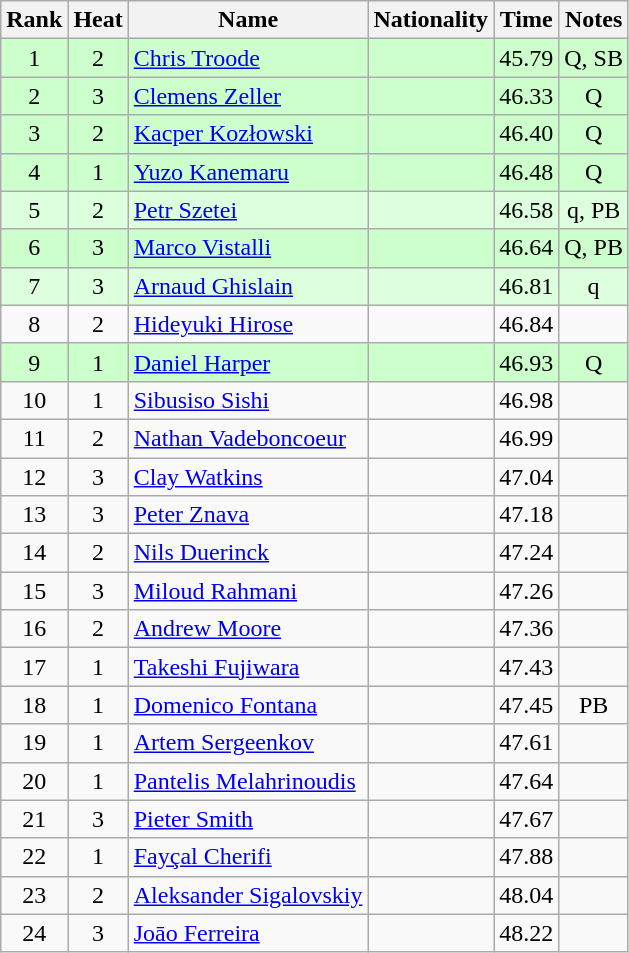<table class="wikitable sortable" style="text-align:center">
<tr>
<th>Rank</th>
<th>Heat</th>
<th>Name</th>
<th>Nationality</th>
<th>Time</th>
<th>Notes</th>
</tr>
<tr bgcolor=ccffcc>
<td>1</td>
<td>2</td>
<td align=left><a href='#'>Chris Troode</a></td>
<td align=left></td>
<td>45.79</td>
<td>Q, SB</td>
</tr>
<tr bgcolor=ccffcc>
<td>2</td>
<td>3</td>
<td align=left><a href='#'>Clemens Zeller</a></td>
<td align=left></td>
<td>46.33</td>
<td>Q</td>
</tr>
<tr bgcolor=ccffcc>
<td>3</td>
<td>2</td>
<td align=left><a href='#'>Kacper Kozłowski</a></td>
<td align=left></td>
<td>46.40</td>
<td>Q</td>
</tr>
<tr bgcolor=ccffcc>
<td>4</td>
<td>1</td>
<td align=left><a href='#'>Yuzo Kanemaru</a></td>
<td align=left></td>
<td>46.48</td>
<td>Q</td>
</tr>
<tr bgcolor=ddffdd>
<td>5</td>
<td>2</td>
<td align=left><a href='#'>Petr Szetei</a></td>
<td align=left></td>
<td>46.58</td>
<td>q, PB</td>
</tr>
<tr bgcolor=ccffcc>
<td>6</td>
<td>3</td>
<td align=left><a href='#'>Marco Vistalli</a></td>
<td align=left></td>
<td>46.64</td>
<td>Q, PB</td>
</tr>
<tr bgcolor=ddffdd>
<td>7</td>
<td>3</td>
<td align=left><a href='#'>Arnaud Ghislain</a></td>
<td align=left></td>
<td>46.81</td>
<td>q</td>
</tr>
<tr>
<td>8</td>
<td>2</td>
<td align=left><a href='#'>Hideyuki Hirose</a></td>
<td align=left></td>
<td>46.84</td>
<td></td>
</tr>
<tr bgcolor=ccffcc>
<td>9</td>
<td>1</td>
<td align=left><a href='#'>Daniel Harper</a></td>
<td align=left></td>
<td>46.93</td>
<td>Q</td>
</tr>
<tr>
<td>10</td>
<td>1</td>
<td align=left><a href='#'>Sibusiso Sishi</a></td>
<td align=left></td>
<td>46.98</td>
<td></td>
</tr>
<tr>
<td>11</td>
<td>2</td>
<td align=left><a href='#'>Nathan Vadeboncoeur</a></td>
<td align=left></td>
<td>46.99</td>
<td></td>
</tr>
<tr>
<td>12</td>
<td>3</td>
<td align=left><a href='#'>Clay Watkins</a></td>
<td align=left></td>
<td>47.04</td>
<td></td>
</tr>
<tr>
<td>13</td>
<td>3</td>
<td align=left><a href='#'>Peter Znava</a></td>
<td align=left></td>
<td>47.18</td>
<td></td>
</tr>
<tr>
<td>14</td>
<td>2</td>
<td align=left><a href='#'>Nils Duerinck</a></td>
<td align=left></td>
<td>47.24</td>
<td></td>
</tr>
<tr>
<td>15</td>
<td>3</td>
<td align=left><a href='#'>Miloud Rahmani</a></td>
<td align=left></td>
<td>47.26</td>
<td></td>
</tr>
<tr>
<td>16</td>
<td>2</td>
<td align=left><a href='#'>Andrew Moore</a></td>
<td align=left></td>
<td>47.36</td>
<td></td>
</tr>
<tr>
<td>17</td>
<td>1</td>
<td align=left><a href='#'>Takeshi Fujiwara</a></td>
<td align=left></td>
<td>47.43</td>
<td></td>
</tr>
<tr>
<td>18</td>
<td>1</td>
<td align=left><a href='#'>Domenico Fontana</a></td>
<td align=left></td>
<td>47.45</td>
<td>PB</td>
</tr>
<tr>
<td>19</td>
<td>1</td>
<td align=left><a href='#'>Artem Sergeenkov</a></td>
<td align=left></td>
<td>47.61</td>
<td></td>
</tr>
<tr>
<td>20</td>
<td>1</td>
<td align=left><a href='#'>Pantelis Melahrinoudis</a></td>
<td align=left></td>
<td>47.64</td>
<td></td>
</tr>
<tr>
<td>21</td>
<td>3</td>
<td align=left><a href='#'>Pieter Smith</a></td>
<td align=left></td>
<td>47.67</td>
<td></td>
</tr>
<tr>
<td>22</td>
<td>1</td>
<td align=left><a href='#'>Fayçal Cherifi</a></td>
<td align=left></td>
<td>47.88</td>
<td></td>
</tr>
<tr>
<td>23</td>
<td>2</td>
<td align=left><a href='#'>Aleksander Sigalovskiy</a></td>
<td align=left></td>
<td>48.04</td>
<td></td>
</tr>
<tr>
<td>24</td>
<td>3</td>
<td align=left><a href='#'>Joāo Ferreira</a></td>
<td align=left></td>
<td>48.22</td>
<td></td>
</tr>
</table>
